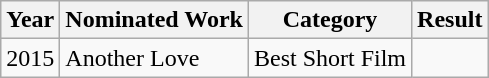<table class="wikitable">
<tr>
<th>Year</th>
<th>Nominated Work</th>
<th>Category</th>
<th>Result</th>
</tr>
<tr>
<td>2015</td>
<td>Another Love</td>
<td>Best Short Film</td>
<td></td>
</tr>
</table>
